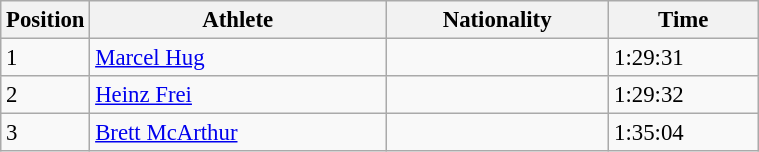<table class="wikitable sortable" border="1"  style="font-size:95%;" width=40%>
<tr>
<th width="10%">Position</th>
<th width="40%">Athlete</th>
<th width="30%">Nationality</th>
<th width="20%">Time</th>
</tr>
<tr>
<td>1</td>
<td><a href='#'>Marcel Hug</a></td>
<td></td>
<td>1:29:31</td>
</tr>
<tr>
<td>2</td>
<td><a href='#'>Heinz Frei</a></td>
<td></td>
<td>1:29:32</td>
</tr>
<tr>
<td>3</td>
<td><a href='#'>Brett McArthur</a></td>
<td></td>
<td>1:35:04</td>
</tr>
</table>
